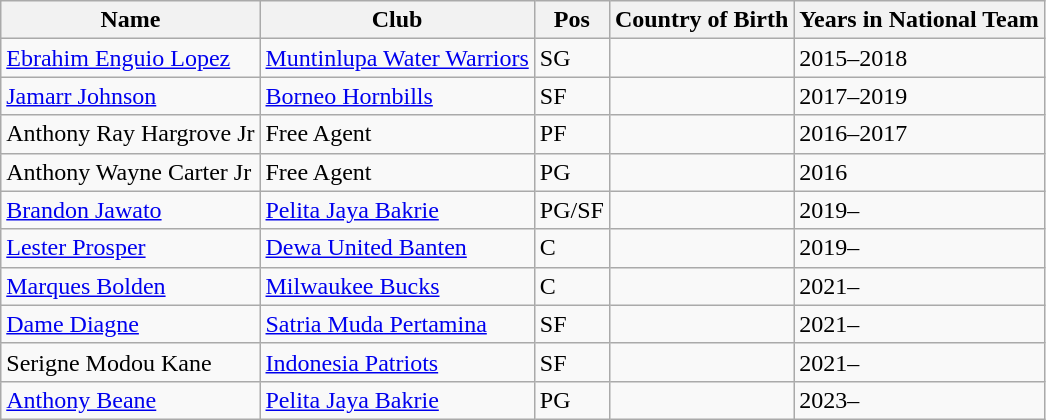<table class="wikitable">
<tr>
<th>Name</th>
<th>Club</th>
<th>Pos</th>
<th>Country of Birth</th>
<th>Years in National Team</th>
</tr>
<tr>
<td><a href='#'>Ebrahim Enguio Lopez</a></td>
<td> <a href='#'>Muntinlupa Water Warriors</a></td>
<td>SG</td>
<td></td>
<td>2015–2018</td>
</tr>
<tr>
<td><a href='#'>Jamarr Johnson</a></td>
<td> <a href='#'>Borneo Hornbills</a></td>
<td>SF</td>
<td></td>
<td>2017–2019</td>
</tr>
<tr>
<td>Anthony Ray Hargrove Jr</td>
<td>Free Agent</td>
<td>PF</td>
<td></td>
<td>2016–2017</td>
</tr>
<tr>
<td>Anthony Wayne Carter Jr</td>
<td>Free Agent</td>
<td>PG</td>
<td></td>
<td>2016</td>
</tr>
<tr>
<td><a href='#'>Brandon Jawato</a></td>
<td> <a href='#'>Pelita Jaya Bakrie</a></td>
<td>PG/SF</td>
<td></td>
<td>2019–</td>
</tr>
<tr>
<td><a href='#'>Lester Prosper</a></td>
<td> <a href='#'>Dewa United Banten</a></td>
<td>C</td>
<td></td>
<td>2019–</td>
</tr>
<tr>
<td><a href='#'>Marques Bolden</a></td>
<td> <a href='#'>Milwaukee Bucks</a></td>
<td>C</td>
<td></td>
<td>2021–</td>
</tr>
<tr>
<td><a href='#'>Dame Diagne</a></td>
<td> <a href='#'>Satria Muda Pertamina</a></td>
<td>SF</td>
<td></td>
<td>2021–</td>
</tr>
<tr>
<td>Serigne Modou Kane</td>
<td> <a href='#'>Indonesia Patriots</a></td>
<td>SF</td>
<td></td>
<td>2021–</td>
</tr>
<tr>
<td><a href='#'>Anthony Beane</a></td>
<td> <a href='#'>Pelita Jaya Bakrie</a></td>
<td>PG</td>
<td></td>
<td>2023–</td>
</tr>
</table>
